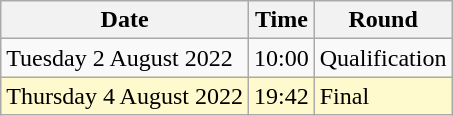<table class="wikitable">
<tr>
<th>Date</th>
<th>Time</th>
<th>Round</th>
</tr>
<tr>
<td>Tuesday 2 August 2022</td>
<td>10:00</td>
<td>Qualification</td>
</tr>
<tr>
<td style=background:lemonchiffon>Thursday 4 August 2022</td>
<td style=background:lemonchiffon>19:42</td>
<td style=background:lemonchiffon>Final</td>
</tr>
</table>
